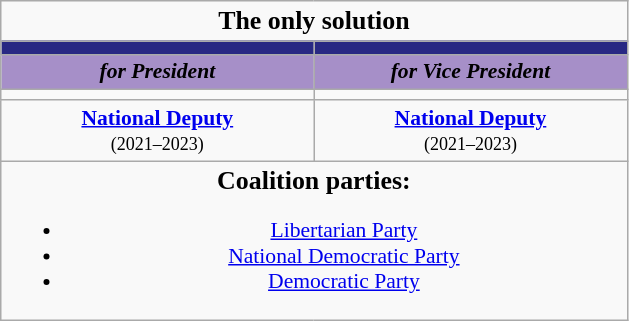<table class="wikitable" style="font-size:90%; text-align:center;">
<tr>
<td colspan="28"><big><strong>The only solution</strong></big></td>
</tr>
<tr>
<th style="width:3em; font-size:135%; background:#282883; width:200px;"></th>
<th style="width:3em; font-size:135%; background:#282883; width:200px;"></th>
</tr>
<tr style="color:#000; font-size:100%; background:#A68FC8;">
<td style="width:3em; width:200px;"><strong><em>for President</em></strong></td>
<td style="width:3em; width:200px;"><strong><em>for Vice President</em></strong></td>
</tr>
<tr>
<td></td>
<td></td>
</tr>
<tr>
<td><strong><a href='#'>National Deputy</a></strong><br><small>(2021–2023)</small></td>
<td><strong><a href='#'>National Deputy</a></strong><br><small>(2021–2023)</small></td>
</tr>
<tr>
<td colspan="2"><big><strong>Coalition parties:</strong></big><br><ul><li><a href='#'>Libertarian Party</a></li><li><a href='#'>National Democratic Party</a></li><li><a href='#'>Democratic Party</a></li></ul></td>
</tr>
</table>
